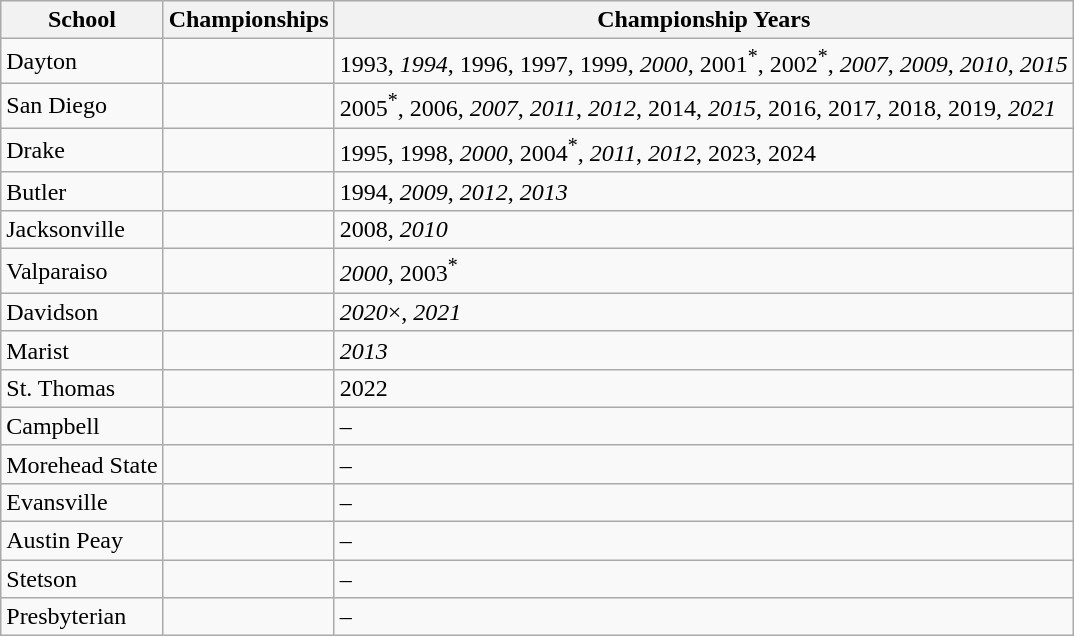<table class="wikitable">
<tr>
<th>School</th>
<th>Championships</th>
<th>Championship Years</th>
</tr>
<tr>
<td>Dayton</td>
<td></td>
<td>1993, <em>1994</em>, 1996, 1997, 1999, <em>2000</em>, 2001<sup>*</sup>, 2002<sup>*</sup>, <em>2007</em>, <em>2009</em>, <em>2010</em>, <em>2015</em></td>
</tr>
<tr>
<td>San Diego</td>
<td></td>
<td>2005<sup>*</sup>, 2006, <em>2007</em>, <em>2011</em>, <em>2012</em>, 2014, <em>2015</em>, 2016, 2017, 2018, 2019, <em>2021</em></td>
</tr>
<tr>
<td>Drake</td>
<td></td>
<td>1995, 1998, <em>2000</em>, 2004<sup>*</sup>, <em>2011</em>, <em>2012</em>, 2023, 2024</td>
</tr>
<tr>
<td>Butler</td>
<td></td>
<td>1994, <em>2009</em>, <em>2012</em>, <em>2013</em></td>
</tr>
<tr>
<td>Jacksonville</td>
<td></td>
<td>2008, <em>2010</em></td>
</tr>
<tr>
<td>Valparaiso</td>
<td></td>
<td><em>2000</em>, 2003<sup>*</sup></td>
</tr>
<tr>
<td>Davidson</td>
<td></td>
<td><em>2020</em>×, <em>2021</em></td>
</tr>
<tr>
<td>Marist</td>
<td></td>
<td><em>2013</em></td>
</tr>
<tr>
<td>St. Thomas</td>
<td></td>
<td>2022</td>
</tr>
<tr>
<td>Campbell</td>
<td></td>
<td>–</td>
</tr>
<tr>
<td>Morehead State</td>
<td></td>
<td>–</td>
</tr>
<tr>
<td>Evansville</td>
<td></td>
<td>–</td>
</tr>
<tr>
<td>Austin Peay</td>
<td></td>
<td>–</td>
</tr>
<tr>
<td>Stetson</td>
<td></td>
<td>–</td>
</tr>
<tr>
<td>Presbyterian</td>
<td></td>
<td>–</td>
</tr>
</table>
